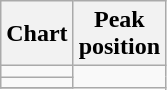<table class="wikitable sortable plainrowheaders">
<tr>
<th>Chart</th>
<th>Peak<br>position</th>
</tr>
<tr>
<td></td>
</tr>
<tr>
<td></td>
</tr>
<tr>
</tr>
</table>
